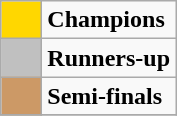<table class="wikitable" style="text-align:center">
<tr>
<td style="background:gold" width="20"></td>
<td align="left"><strong>Champions</strong></td>
</tr>
<tr>
<td style="background:silver" width="20"></td>
<td align="left"><strong>Runners-up</strong></td>
</tr>
<tr>
<td style="background:#cc9966" width="20"></td>
<td align="left"><strong>Semi-finals</strong></td>
</tr>
<tr>
</tr>
</table>
